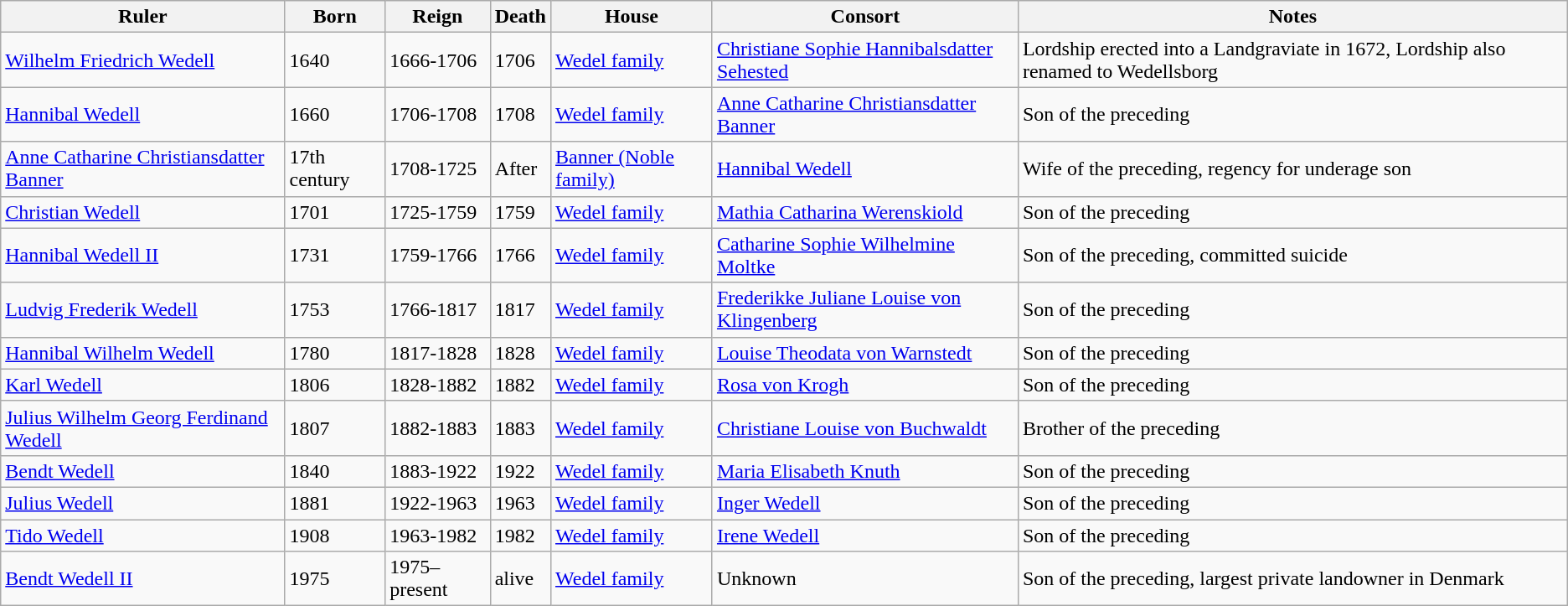<table class="wikitable">
<tr>
<th>Ruler</th>
<th>Born</th>
<th>Reign</th>
<th>Death</th>
<th>House</th>
<th>Consort</th>
<th>Notes</th>
</tr>
<tr>
<td><a href='#'>Wilhelm Friedrich Wedell</a></td>
<td>1640</td>
<td>1666-1706</td>
<td>1706</td>
<td><a href='#'>Wedel family</a></td>
<td><a href='#'>Christiane Sophie Hannibalsdatter Sehested</a></td>
<td>Lordship erected into a Landgraviate in 1672, Lordship also renamed to Wedellsborg</td>
</tr>
<tr>
<td><a href='#'>Hannibal Wedell</a></td>
<td>1660</td>
<td>1706-1708</td>
<td>1708</td>
<td><a href='#'>Wedel family</a></td>
<td><a href='#'>Anne Catharine Christiansdatter Banner</a></td>
<td>Son of the preceding</td>
</tr>
<tr>
<td><a href='#'>Anne Catharine Christiansdatter Banner</a></td>
<td>17th century</td>
<td>1708-1725</td>
<td>After</td>
<td><a href='#'>Banner (Noble family)</a></td>
<td><a href='#'>Hannibal Wedell</a></td>
<td>Wife of the preceding, regency for underage son</td>
</tr>
<tr>
<td><a href='#'>Christian Wedell</a></td>
<td>1701</td>
<td>1725-1759</td>
<td>1759</td>
<td><a href='#'>Wedel family</a></td>
<td><a href='#'>Mathia Catharina Werenskiold</a></td>
<td>Son of the preceding</td>
</tr>
<tr>
<td><a href='#'>Hannibal Wedell II</a></td>
<td>1731</td>
<td>1759-1766</td>
<td>1766</td>
<td><a href='#'>Wedel family</a></td>
<td><a href='#'>Catharine Sophie Wilhelmine Moltke</a></td>
<td>Son of the preceding, committed suicide</td>
</tr>
<tr>
<td><a href='#'>Ludvig Frederik Wedell</a></td>
<td>1753</td>
<td>1766-1817</td>
<td>1817</td>
<td><a href='#'>Wedel family</a></td>
<td><a href='#'>Frederikke Juliane Louise von Klingenberg</a></td>
<td>Son of the preceding</td>
</tr>
<tr>
<td><a href='#'>Hannibal Wilhelm Wedell</a></td>
<td>1780</td>
<td>1817-1828</td>
<td>1828</td>
<td><a href='#'>Wedel family</a></td>
<td><a href='#'>Louise Theodata von Warnstedt</a></td>
<td>Son of the preceding</td>
</tr>
<tr>
<td><a href='#'>Karl Wedell</a></td>
<td>1806</td>
<td>1828-1882</td>
<td>1882</td>
<td><a href='#'>Wedel family</a></td>
<td><a href='#'>Rosa von Krogh</a></td>
<td>Son of the preceding</td>
</tr>
<tr>
<td><a href='#'>Julius Wilhelm Georg Ferdinand Wedell</a></td>
<td>1807</td>
<td>1882-1883</td>
<td>1883</td>
<td><a href='#'>Wedel family</a></td>
<td><a href='#'>Christiane Louise von Buchwaldt</a></td>
<td>Brother of the preceding</td>
</tr>
<tr>
<td><a href='#'>Bendt Wedell</a></td>
<td>1840</td>
<td>1883-1922</td>
<td>1922</td>
<td><a href='#'>Wedel family</a></td>
<td><a href='#'>Maria Elisabeth Knuth</a></td>
<td>Son of the preceding</td>
</tr>
<tr>
<td><a href='#'>Julius Wedell</a></td>
<td>1881</td>
<td>1922-1963</td>
<td>1963</td>
<td><a href='#'>Wedel family</a></td>
<td><a href='#'>Inger Wedell</a></td>
<td>Son of the preceding</td>
</tr>
<tr>
<td><a href='#'>Tido Wedell</a></td>
<td>1908</td>
<td>1963-1982</td>
<td>1982</td>
<td><a href='#'>Wedel family</a></td>
<td><a href='#'>Irene Wedell</a></td>
<td>Son of the preceding</td>
</tr>
<tr>
<td><a href='#'>Bendt Wedell II</a></td>
<td>1975</td>
<td>1975–present</td>
<td>alive</td>
<td><a href='#'>Wedel family</a></td>
<td>Unknown</td>
<td>Son of the preceding, largest private landowner in Denmark</td>
</tr>
</table>
